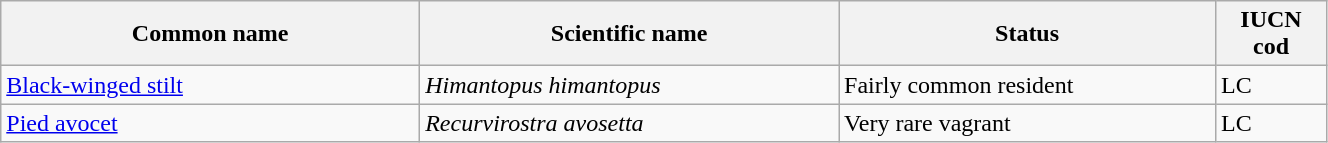<table width=70% class="wikitable sortable">
<tr>
<th width=20%>Common name</th>
<th width=20%>Scientific name</th>
<th width=18%>Status</th>
<th width=5%>IUCN cod</th>
</tr>
<tr>
<td><a href='#'>Black-winged stilt</a></td>
<td><em>Himantopus himantopus</em></td>
<td>Fairly common resident</td>
<td>LC</td>
</tr>
<tr>
<td><a href='#'>Pied avocet</a></td>
<td><em>Recurvirostra avosetta</em></td>
<td>Very rare vagrant</td>
<td>LC</td>
</tr>
</table>
